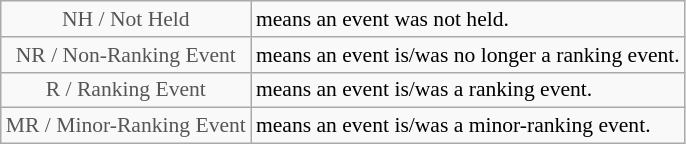<table class="wikitable" style="font-size:90%">
<tr>
<td style="text-align:center; color:#555555;" colspan="4">NH / Not Held</td>
<td>means an event was not held.</td>
</tr>
<tr>
<td style="text-align:center; color:#555555;" colspan="4">NR / Non-Ranking Event</td>
<td>means an event is/was no longer a ranking event.</td>
</tr>
<tr>
<td style="text-align:center; color:#555555;" colspan="4">R / Ranking Event</td>
<td>means an event is/was a ranking event.</td>
</tr>
<tr>
<td style="text-align:center; color:#555555;" colspan="4">MR / Minor-Ranking Event</td>
<td>means an event is/was a minor-ranking event.</td>
</tr>
</table>
